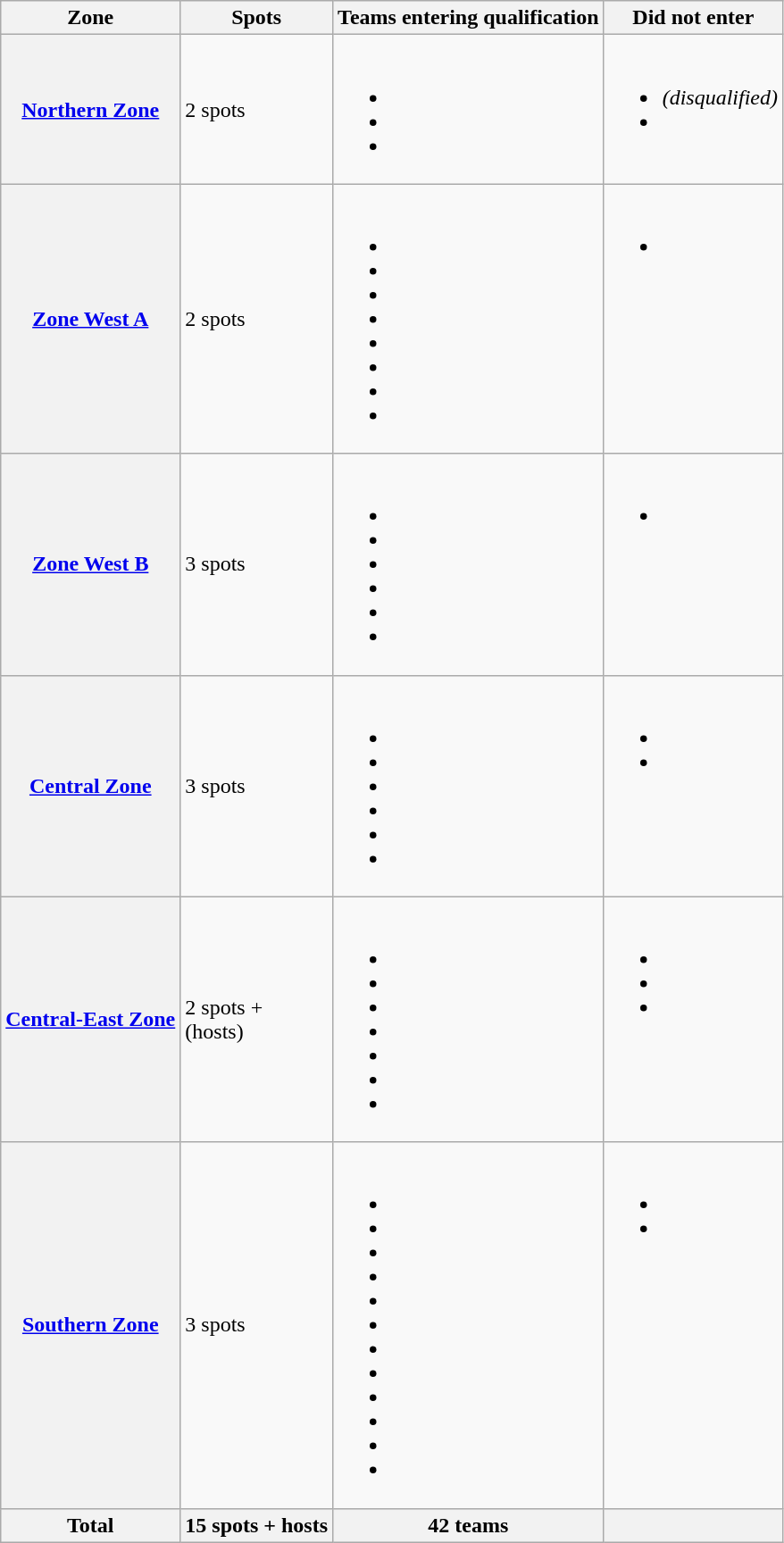<table class="wikitable">
<tr>
<th>Zone</th>
<th>Spots</th>
<th>Teams entering qualification</th>
<th>Did not enter</th>
</tr>
<tr>
<th><a href='#'>Northern Zone</a></th>
<td>2 spots</td>
<td valign=top><br><ul><li></li><li></li><li></li></ul></td>
<td valign=top><br><ul><li> <em>(disqualified)</em></li><li></li></ul></td>
</tr>
<tr>
<th><a href='#'>Zone West A</a></th>
<td>2 spots</td>
<td valign=top><br><ul><li></li><li></li><li></li><li></li><li></li><li></li><li></li><li></li></ul></td>
<td valign=top><br><ul><li></li></ul></td>
</tr>
<tr>
<th><a href='#'>Zone West B</a></th>
<td>3 spots</td>
<td valign=top><br><ul><li></li><li></li><li></li><li></li><li></li><li></li></ul></td>
<td valign=top><br><ul><li></li></ul></td>
</tr>
<tr>
<th><a href='#'>Central Zone</a></th>
<td>3 spots</td>
<td valign=top><br><ul><li></li><li></li><li></li><li></li><li></li><li></li></ul></td>
<td valign=top><br><ul><li></li><li></li></ul></td>
</tr>
<tr>
<th><a href='#'>Central-East Zone</a></th>
<td>2 spots +<br> (hosts)</td>
<td valign=top><br><ul><li></li><li></li><li></li><li></li><li></li><li></li><li></li></ul></td>
<td valign=top><br><ul><li></li><li></li><li></li></ul></td>
</tr>
<tr>
<th><a href='#'>Southern Zone</a></th>
<td>3 spots</td>
<td valign=top><br><ul><li></li><li></li><li></li><li></li><li></li><li></li><li></li><li></li><li></li><li></li><li></li><li></li></ul></td>
<td valign=top><br><ul><li></li><li></li></ul></td>
</tr>
<tr>
<th>Total</th>
<th>15 spots + hosts</th>
<th>42 teams</th>
<th></th>
</tr>
</table>
